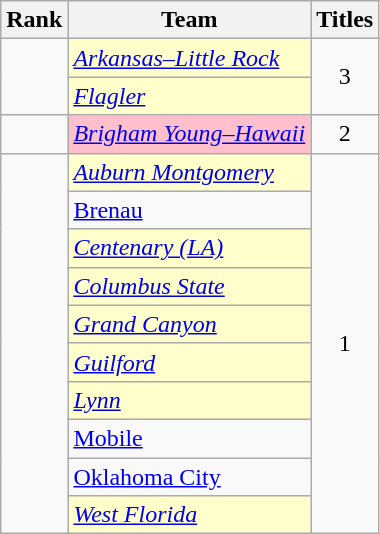<table class="wikitable sortable" style="text-align:center">
<tr>
<th>Rank</th>
<th>Team</th>
<th>Titles</th>
</tr>
<tr>
<td rowspan=2></td>
<td align=left bgcolor=#ffffcc><em><a href='#'>Arkansas–Little Rock</a></em></td>
<td rowspan=2>3</td>
</tr>
<tr>
<td align=left bgcolor=#ffffcc><em><a href='#'>Flagler</a></em></td>
</tr>
<tr>
<td></td>
<td align=left bgcolor=pink><em><a href='#'>Brigham Young–Hawaii</a></em></td>
<td>2</td>
</tr>
<tr>
<td rowspan=10></td>
<td align=left bgcolor=#ffffcc><em><a href='#'>Auburn Montgomery</a></em></td>
<td rowspan=10>1</td>
</tr>
<tr>
<td align=left><a href='#'>Brenau</a></td>
</tr>
<tr>
<td align=left bgcolor=#ffffcc><em><a href='#'>Centenary (LA)</a></em></td>
</tr>
<tr>
<td align=left bgcolor=#ffffcc><em><a href='#'>Columbus State</a></em></td>
</tr>
<tr>
<td align=left bgcolor=#ffffcc><em><a href='#'>Grand Canyon</a></em></td>
</tr>
<tr>
<td align=left bgcolor=#ffffcc><em><a href='#'>Guilford</a></em></td>
</tr>
<tr>
<td align=left bgcolor=#ffffcc><em><a href='#'>Lynn</a></em></td>
</tr>
<tr>
<td align=left><a href='#'>Mobile</a></td>
</tr>
<tr>
<td align=left><a href='#'>Oklahoma City</a></td>
</tr>
<tr>
<td align=left bgcolor=#ffffcc><em><a href='#'>West Florida</a></em></td>
</tr>
</table>
